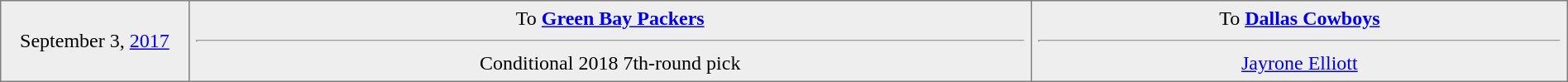<table border="1" style="border-collapse:collapse; text-align:center; width:100%"  cellpadding="5">
<tr style="background:#eee">
<td style="width:12%">September 3, <a href='#'>2017</a></td>
<td style="width:44; vertical-align:top">To <strong><a href='#'>Green Bay Packers</a></strong><hr>Conditional 2018 7th-round pick</td>
<td style="width:44; vertical-align:top">To <strong><a href='#'>Dallas Cowboys</a></strong><hr><a href='#'>Jayrone Elliott</a></td>
</tr>
</table>
